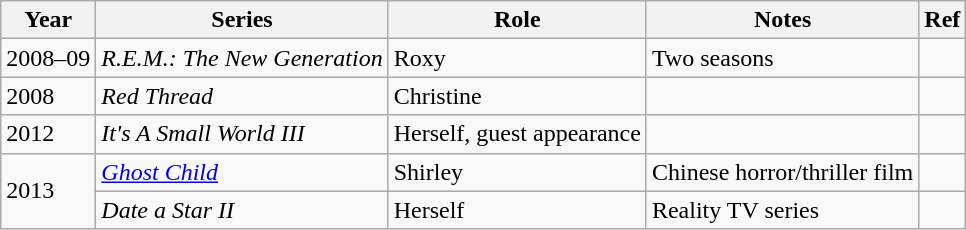<table class="wikitable sortable">
<tr>
<th>Year</th>
<th>Series</th>
<th>Role</th>
<th>Notes</th>
<th>Ref</th>
</tr>
<tr>
<td>2008–09</td>
<td><em>R.E.M.: The New Generation</em></td>
<td>Roxy</td>
<td>Two seasons</td>
<td></td>
</tr>
<tr>
<td>2008</td>
<td><em>Red Thread</em></td>
<td>Christine</td>
<td></td>
<td></td>
</tr>
<tr>
<td>2012</td>
<td><em>It's A Small World III</em></td>
<td>Herself, guest appearance</td>
<td></td>
<td></td>
</tr>
<tr>
<td rowspan="2">2013</td>
<td><em><a href='#'>Ghost Child</a></em></td>
<td>Shirley</td>
<td>Chinese horror/thriller film</td>
<td></td>
</tr>
<tr>
<td><em>Date a Star II</em></td>
<td>Herself</td>
<td>Reality TV series</td>
<td></td>
</tr>
</table>
